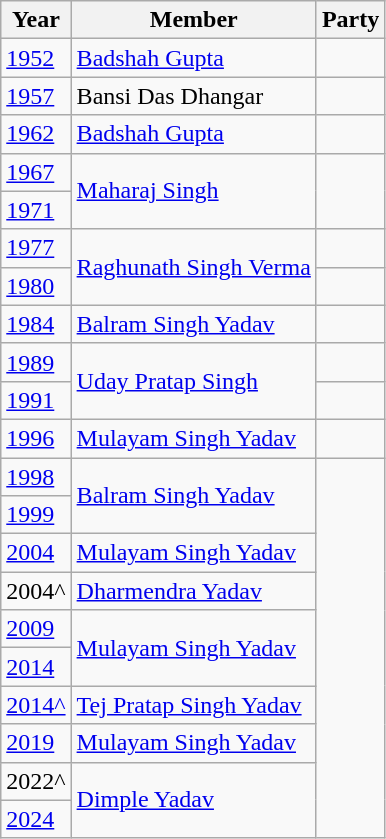<table class="wikitable sortable">
<tr>
<th>Year</th>
<th>Member</th>
<th colspan="2">Party</th>
</tr>
<tr>
<td><a href='#'>1952</a></td>
<td><a href='#'>Badshah Gupta</a></td>
<td></td>
</tr>
<tr>
<td><a href='#'>1957</a></td>
<td>Bansi Das Dhangar</td>
<td></td>
</tr>
<tr>
<td><a href='#'>1962</a></td>
<td><a href='#'>Badshah Gupta</a></td>
<td></td>
</tr>
<tr>
<td><a href='#'>1967</a></td>
<td rowspan="2"><a href='#'>Maharaj Singh</a></td>
</tr>
<tr>
<td><a href='#'>1971</a></td>
</tr>
<tr>
<td><a href='#'>1977</a></td>
<td rowspan="2"><a href='#'>Raghunath Singh Verma</a></td>
<td></td>
</tr>
<tr>
<td><a href='#'>1980</a></td>
<td></td>
</tr>
<tr>
<td><a href='#'>1984</a></td>
<td><a href='#'>Balram Singh Yadav</a></td>
<td></td>
</tr>
<tr>
<td><a href='#'>1989</a></td>
<td rowspan="2"><a href='#'>Uday Pratap Singh</a></td>
<td></td>
</tr>
<tr>
<td><a href='#'>1991</a></td>
<td></td>
</tr>
<tr>
<td><a href='#'>1996</a></td>
<td><a href='#'>Mulayam Singh Yadav</a></td>
<td></td>
</tr>
<tr>
<td><a href='#'>1998</a></td>
<td rowspan="2"><a href='#'>Balram Singh Yadav</a></td>
</tr>
<tr>
<td><a href='#'>1999</a></td>
</tr>
<tr>
<td><a href='#'>2004</a></td>
<td><a href='#'>Mulayam Singh Yadav</a></td>
</tr>
<tr>
<td>2004^</td>
<td><a href='#'>Dharmendra Yadav</a></td>
</tr>
<tr>
<td><a href='#'>2009</a></td>
<td rowspan="2"><a href='#'>Mulayam Singh Yadav</a></td>
</tr>
<tr>
<td><a href='#'>2014</a></td>
</tr>
<tr>
<td><a href='#'>2014^</a></td>
<td><a href='#'>Tej Pratap Singh Yadav</a></td>
</tr>
<tr>
<td><a href='#'>2019</a></td>
<td><a href='#'>Mulayam Singh Yadav</a></td>
</tr>
<tr>
<td>2022^</td>
<td rowspan=2><a href='#'>Dimple Yadav</a></td>
</tr>
<tr>
<td><a href='#'>2024</a></td>
</tr>
</table>
